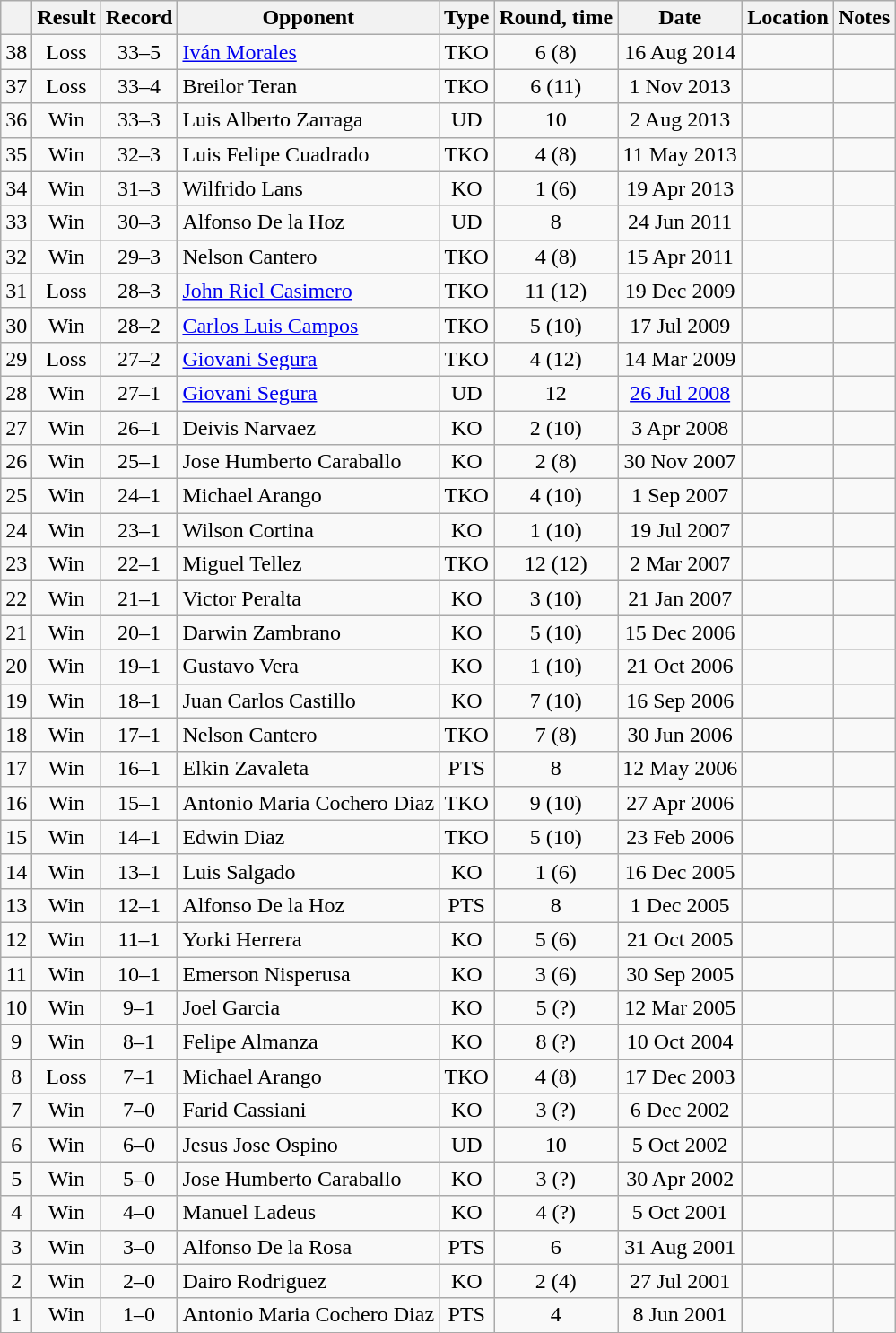<table class=wikitable style=text-align:center>
<tr>
<th></th>
<th>Result</th>
<th>Record</th>
<th>Opponent</th>
<th>Type</th>
<th>Round, time</th>
<th>Date</th>
<th>Location</th>
<th>Notes</th>
</tr>
<tr>
<td>38</td>
<td>Loss</td>
<td>33–5</td>
<td align=left><a href='#'>Iván Morales</a></td>
<td>TKO</td>
<td>6 (8) </td>
<td>16 Aug 2014</td>
<td align=left></td>
<td align=left></td>
</tr>
<tr>
<td>37</td>
<td>Loss</td>
<td>33–4</td>
<td align=left>Breilor Teran</td>
<td>TKO</td>
<td>6 (11)</td>
<td>1 Nov 2013</td>
<td align=left></td>
<td align=left></td>
</tr>
<tr>
<td>36</td>
<td>Win</td>
<td>33–3</td>
<td align=left>Luis Alberto Zarraga</td>
<td>UD</td>
<td>10</td>
<td>2 Aug 2013</td>
<td align=left></td>
<td align=left></td>
</tr>
<tr>
<td>35</td>
<td>Win</td>
<td>32–3</td>
<td align=left>Luis Felipe Cuadrado</td>
<td>TKO</td>
<td>4 (8) </td>
<td>11 May 2013</td>
<td align=left></td>
<td align=left></td>
</tr>
<tr>
<td>34</td>
<td>Win</td>
<td>31–3</td>
<td align=left>Wilfrido Lans</td>
<td>KO</td>
<td>1 (6) </td>
<td>19 Apr 2013</td>
<td align=left></td>
<td align=left></td>
</tr>
<tr>
<td>33</td>
<td>Win</td>
<td>30–3</td>
<td align=left>Alfonso De la Hoz</td>
<td>UD</td>
<td>8</td>
<td>24 Jun 2011</td>
<td align=left></td>
<td align=left></td>
</tr>
<tr>
<td>32</td>
<td>Win</td>
<td>29–3</td>
<td align=left>Nelson Cantero</td>
<td>TKO</td>
<td>4 (8) </td>
<td>15 Apr 2011</td>
<td align=left></td>
<td align=left></td>
</tr>
<tr>
<td>31</td>
<td>Loss</td>
<td>28–3</td>
<td align=left><a href='#'>John Riel Casimero</a></td>
<td>TKO</td>
<td>11 (12) </td>
<td>19 Dec 2009</td>
<td align=left></td>
<td align=left></td>
</tr>
<tr>
<td>30</td>
<td>Win</td>
<td>28–2</td>
<td align=left><a href='#'>Carlos Luis Campos</a></td>
<td>TKO</td>
<td>5 (10) </td>
<td>17 Jul 2009</td>
<td align=left></td>
<td align=left></td>
</tr>
<tr>
<td>29</td>
<td>Loss</td>
<td>27–2</td>
<td align=left><a href='#'>Giovani Segura</a></td>
<td>TKO</td>
<td>4 (12) </td>
<td>14 Mar 2009</td>
<td align=left></td>
<td align=left></td>
</tr>
<tr>
<td>28</td>
<td>Win</td>
<td>27–1</td>
<td align=left><a href='#'>Giovani Segura</a></td>
<td>UD</td>
<td>12</td>
<td><a href='#'>26 Jul 2008</a></td>
<td align=left></td>
<td align=left></td>
</tr>
<tr>
<td>27</td>
<td>Win</td>
<td>26–1</td>
<td align=left>Deivis Narvaez</td>
<td>KO</td>
<td>2 (10)</td>
<td>3 Apr 2008</td>
<td align=left></td>
<td align=left></td>
</tr>
<tr>
<td>26</td>
<td>Win</td>
<td>25–1</td>
<td align=left>Jose Humberto Caraballo</td>
<td>KO</td>
<td>2 (8)</td>
<td>30 Nov 2007</td>
<td align=left></td>
<td align=left></td>
</tr>
<tr>
<td>25</td>
<td>Win</td>
<td>24–1</td>
<td align=left>Michael Arango</td>
<td>TKO</td>
<td>4 (10)</td>
<td>1 Sep 2007</td>
<td align=left></td>
<td align=left></td>
</tr>
<tr>
<td>24</td>
<td>Win</td>
<td>23–1</td>
<td align=left>Wilson Cortina</td>
<td>KO</td>
<td>1 (10)</td>
<td>19 Jul 2007</td>
<td align=left></td>
<td align=left></td>
</tr>
<tr>
<td>23</td>
<td>Win</td>
<td>22–1</td>
<td align=left>Miguel Tellez</td>
<td>TKO</td>
<td>12 (12)</td>
<td>2 Mar 2007</td>
<td align=left></td>
<td align=left></td>
</tr>
<tr>
<td>22</td>
<td>Win</td>
<td>21–1</td>
<td align=left>Victor Peralta</td>
<td>KO</td>
<td>3 (10)</td>
<td>21 Jan 2007</td>
<td align=left></td>
<td align=left></td>
</tr>
<tr>
<td>21</td>
<td>Win</td>
<td>20–1</td>
<td align=left>Darwin Zambrano</td>
<td>KO</td>
<td>5 (10)</td>
<td>15 Dec 2006</td>
<td align=left></td>
<td align=left></td>
</tr>
<tr>
<td>20</td>
<td>Win</td>
<td>19–1</td>
<td align=left>Gustavo Vera</td>
<td>KO</td>
<td>1 (10) </td>
<td>21 Oct 2006</td>
<td align=left></td>
<td align=left></td>
</tr>
<tr>
<td>19</td>
<td>Win</td>
<td>18–1</td>
<td align=left>Juan Carlos Castillo</td>
<td>KO</td>
<td>7 (10)</td>
<td>16 Sep 2006</td>
<td align=left></td>
<td align=left></td>
</tr>
<tr>
<td>18</td>
<td>Win</td>
<td>17–1</td>
<td align=left>Nelson Cantero</td>
<td>TKO</td>
<td>7 (8)</td>
<td>30 Jun 2006</td>
<td align=left></td>
<td align=left></td>
</tr>
<tr>
<td>17</td>
<td>Win</td>
<td>16–1</td>
<td align=left>Elkin Zavaleta</td>
<td>PTS</td>
<td>8</td>
<td>12 May 2006</td>
<td align=left></td>
<td align=left></td>
</tr>
<tr>
<td>16</td>
<td>Win</td>
<td>15–1</td>
<td align=left>Antonio Maria Cochero Diaz</td>
<td>TKO</td>
<td>9 (10)</td>
<td>27 Apr 2006</td>
<td align=left></td>
<td align=left></td>
</tr>
<tr>
<td>15</td>
<td>Win</td>
<td>14–1</td>
<td align=left>Edwin Diaz</td>
<td>TKO</td>
<td>5 (10)</td>
<td>23 Feb 2006</td>
<td align=left></td>
<td align=left></td>
</tr>
<tr>
<td>14</td>
<td>Win</td>
<td>13–1</td>
<td align=left>Luis Salgado</td>
<td>KO</td>
<td>1 (6)</td>
<td>16 Dec 2005</td>
<td align=left></td>
<td align=left></td>
</tr>
<tr>
<td>13</td>
<td>Win</td>
<td>12–1</td>
<td align=left>Alfonso De la Hoz</td>
<td>PTS</td>
<td>8</td>
<td>1 Dec 2005</td>
<td align=left></td>
<td align=left></td>
</tr>
<tr>
<td>12</td>
<td>Win</td>
<td>11–1</td>
<td align=left>Yorki Herrera</td>
<td>KO</td>
<td>5 (6)</td>
<td>21 Oct 2005</td>
<td align=left></td>
<td align=left></td>
</tr>
<tr>
<td>11</td>
<td>Win</td>
<td>10–1</td>
<td align=left>Emerson Nisperusa</td>
<td>KO</td>
<td>3 (6)</td>
<td>30 Sep 2005</td>
<td align=left></td>
<td align=left></td>
</tr>
<tr>
<td>10</td>
<td>Win</td>
<td>9–1</td>
<td align=left>Joel Garcia</td>
<td>KO</td>
<td>5 (?)</td>
<td>12 Mar 2005</td>
<td align=left></td>
<td align=left></td>
</tr>
<tr>
<td>9</td>
<td>Win</td>
<td>8–1</td>
<td align=left>Felipe Almanza</td>
<td>KO</td>
<td>8 (?)</td>
<td>10 Oct 2004</td>
<td align=left></td>
<td align=left></td>
</tr>
<tr>
<td>8</td>
<td>Loss</td>
<td>7–1</td>
<td align=left>Michael Arango</td>
<td>TKO</td>
<td>4 (8)</td>
<td>17 Dec 2003</td>
<td align=left></td>
<td align=left></td>
</tr>
<tr>
<td>7</td>
<td>Win</td>
<td>7–0</td>
<td align=left>Farid Cassiani</td>
<td>KO</td>
<td>3 (?)</td>
<td>6 Dec 2002</td>
<td align=left></td>
<td align=left></td>
</tr>
<tr>
<td>6</td>
<td>Win</td>
<td>6–0</td>
<td align=left>Jesus Jose Ospino</td>
<td>UD</td>
<td>10</td>
<td>5 Oct 2002</td>
<td align=left></td>
<td align=left></td>
</tr>
<tr>
<td>5</td>
<td>Win</td>
<td>5–0</td>
<td align=left>Jose Humberto Caraballo</td>
<td>KO</td>
<td>3 (?)</td>
<td>30 Apr 2002</td>
<td align=left></td>
<td align=left></td>
</tr>
<tr>
<td>4</td>
<td>Win</td>
<td>4–0</td>
<td align=left>Manuel Ladeus</td>
<td>KO</td>
<td>4 (?)</td>
<td>5 Oct 2001</td>
<td align=left></td>
<td align=left></td>
</tr>
<tr>
<td>3</td>
<td>Win</td>
<td>3–0</td>
<td align=left>Alfonso De la Rosa</td>
<td>PTS</td>
<td>6</td>
<td>31 Aug 2001</td>
<td align=left></td>
<td align=left></td>
</tr>
<tr>
<td>2</td>
<td>Win</td>
<td>2–0</td>
<td align=left>Dairo Rodriguez</td>
<td>KO</td>
<td>2 (4)</td>
<td>27 Jul 2001</td>
<td align=left></td>
<td align=left></td>
</tr>
<tr>
<td>1</td>
<td>Win</td>
<td>1–0</td>
<td align=left>Antonio Maria Cochero Diaz</td>
<td>PTS</td>
<td>4</td>
<td>8 Jun 2001</td>
<td align=left></td>
<td align=left></td>
</tr>
</table>
